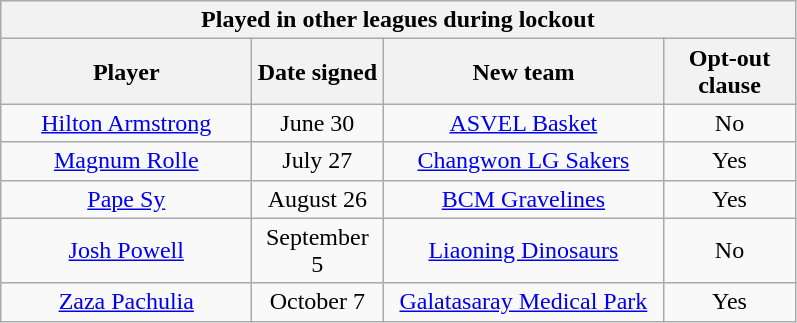<table class="wikitable" style="text-align:center">
<tr>
<th colspan=4>Played in other leagues during lockout</th>
</tr>
<tr>
<th style="width:160px">Player</th>
<th style="width:80px">Date signed</th>
<th style="width:180px">New team</th>
<th style="width:80px">Opt-out clause</th>
</tr>
<tr>
<td><a href='#'>Hilton Armstrong</a></td>
<td>June 30</td>
<td><a href='#'>ASVEL Basket</a> </td>
<td>No</td>
</tr>
<tr>
<td><a href='#'>Magnum Rolle</a></td>
<td>July 27</td>
<td><a href='#'>Changwon LG Sakers</a> </td>
<td>Yes</td>
</tr>
<tr>
<td><a href='#'>Pape Sy</a></td>
<td>August 26</td>
<td><a href='#'>BCM Gravelines</a> </td>
<td>Yes</td>
</tr>
<tr>
<td><a href='#'>Josh Powell</a></td>
<td>September 5</td>
<td><a href='#'>Liaoning Dinosaurs</a> </td>
<td>No</td>
</tr>
<tr>
<td><a href='#'>Zaza Pachulia</a></td>
<td>October 7</td>
<td><a href='#'>Galatasaray Medical Park</a> </td>
<td>Yes</td>
</tr>
</table>
